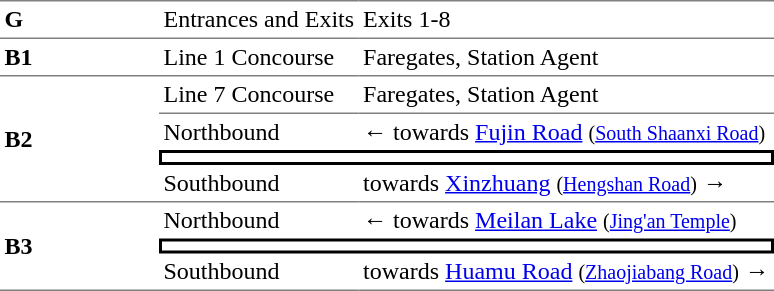<table cellspacing=0 cellpadding=3>
<tr>
<td style="border-top:solid 1px gray;border-bottom:solid 1px gray;" width=100><strong>G</strong></td>
<td style="border-top:solid 1px gray;border-bottom:solid 1px gray;">Entrances and Exits</td>
<td style="border-top:solid 1px gray;border-bottom:solid 1px gray;">Exits 1-8</td>
</tr>
<tr>
<td style="border-bottom:solid 1px gray;"><strong>B1</strong></td>
<td style="border-bottom:solid 1px gray;">Line 1 Concourse</td>
<td style="border-bottom:solid 1px gray;">Faregates, Station Agent</td>
</tr>
<tr>
<td style="border-bottom:solid 1px gray;" rowspan=4><strong>B2</strong></td>
<td style="border-bottom:solid 1px gray;">Line 7 Concourse</td>
<td style="border-bottom:solid 1px gray;">Faregates, Station Agent</td>
</tr>
<tr>
<td>Northbound</td>
<td>←  towards <a href='#'>Fujin Road</a> <small>(<a href='#'>South Shaanxi Road</a>)</small></td>
</tr>
<tr>
<td style="border-right:solid 2px black;border-left:solid 2px black;border-top:solid 2px black;border-bottom:solid 2px black;" colspan=2></td>
</tr>
<tr>
<td style="border-bottom:solid 1px gray;">Southbound</td>
<td style="border-bottom:solid 1px gray;">  towards <a href='#'>Xinzhuang</a> <small>(<a href='#'>Hengshan Road</a>)</small> →</td>
</tr>
<tr>
<td style="border-bottom:solid 1px gray;" rowspan=3><strong>B3</strong></td>
<td>Northbound</td>
<td>←  towards <a href='#'>Meilan Lake</a> <small>(<a href='#'>Jing'an Temple</a>)</small></td>
</tr>
<tr>
<td style="border-right:solid 2px black;border-left:solid 2px black;border-top:solid 2px black;border-bottom:solid 2px black;" colspan=2></td>
</tr>
<tr>
<td style="border-bottom:solid 1px gray;">Southbound</td>
<td style="border-bottom:solid 1px gray;">  towards <a href='#'>Huamu Road</a> <small>(<a href='#'>Zhaojiabang Road</a>)</small> →</td>
</tr>
</table>
